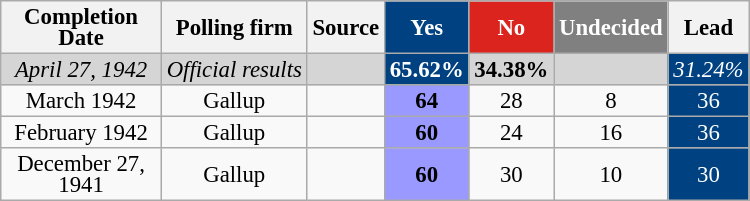<table class="wikitable sortable" style="text-align:center;font-size:95%;line-height:14px">
<tr>
<th ! style="width:100px;">Completion Date</th>
<th>Polling firm</th>
<th>Source</th>
<th style="background:#004281; color:white">Yes</th>
<th style="background:#dc241f; color:white;">No</th>
<th style="background:gray;color:white">Undecided</th>
<th class="unsortable">Lead</th>
</tr>
<tr>
<td style="background:#D5D5D5"><em>April 27, 1942</em></td>
<td style="background:#D5D5D5"><em>Official results</em></td>
<td style="background:#D5D5D5;"></td>
<td style="background:#004281; color:white"><strong>65.62%</strong></td>
<td style="background:#D5D5D5;"><strong>34.38%</strong></td>
<td style="background:#D5D5D5"></td>
<td style="background:#004281; color:white;"><em>31.24%</em></td>
</tr>
<tr>
<td>March 1942</td>
<td>Gallup</td>
<td></td>
<td style="background:#99f;"><strong>64</strong></td>
<td>28</td>
<td>8</td>
<td style="background:#004281; color:white;">36</td>
</tr>
<tr>
<td>February 1942</td>
<td>Gallup</td>
<td></td>
<td style="background:#99f;"><strong>60</strong></td>
<td>24</td>
<td>16</td>
<td style="background:#004281; color:white;">36</td>
</tr>
<tr>
<td>December 27, 1941</td>
<td>Gallup</td>
<td></td>
<td style="background:#99f;"><strong>60</strong></td>
<td>30</td>
<td>10</td>
<td style="background:#004281; color:white;">30</td>
</tr>
</table>
